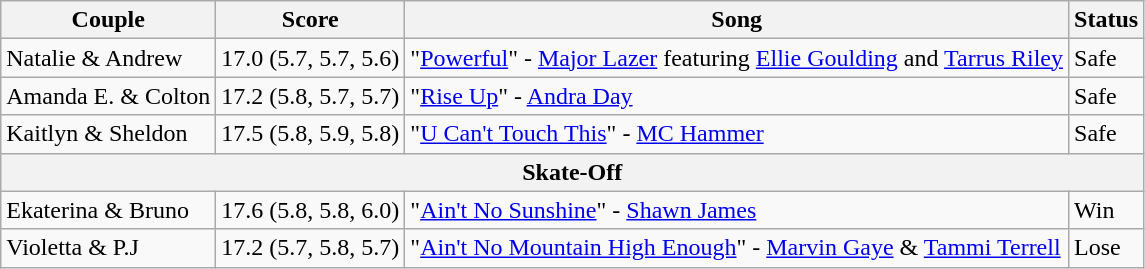<table class="wikitable">
<tr>
<th>Couple</th>
<th>Score</th>
<th>Song</th>
<th>Status</th>
</tr>
<tr>
<td>Natalie & Andrew</td>
<td>17.0 (5.7, 5.7, 5.6)</td>
<td>"<a href='#'>Powerful</a>" - <a href='#'>Major Lazer</a> featuring <a href='#'>Ellie Goulding</a> and <a href='#'>Tarrus Riley</a></td>
<td>Safe</td>
</tr>
<tr>
<td>Amanda E. & Colton</td>
<td>17.2 (5.8, 5.7, 5.7)</td>
<td>"<a href='#'>Rise Up</a>" - <a href='#'>Andra Day</a></td>
<td>Safe</td>
</tr>
<tr>
<td>Kaitlyn & Sheldon</td>
<td>17.5 (5.8, 5.9, 5.8)</td>
<td>"<a href='#'>U Can't Touch This</a>" - <a href='#'>MC Hammer</a></td>
<td>Safe</td>
</tr>
<tr>
<th colspan="4">Skate-Off</th>
</tr>
<tr>
<td>Ekaterina & Bruno</td>
<td>17.6 (5.8, 5.8, 6.0)</td>
<td>"<a href='#'>Ain't No Sunshine</a>" - <a href='#'>Shawn James</a></td>
<td>Win</td>
</tr>
<tr>
<td>Violetta & P.J</td>
<td>17.2 (5.7, 5.8, 5.7)</td>
<td>"<a href='#'>Ain't No Mountain High Enough</a>" - <a href='#'>Marvin Gaye</a> & <a href='#'>Tammi Terrell</a></td>
<td>Lose</td>
</tr>
</table>
